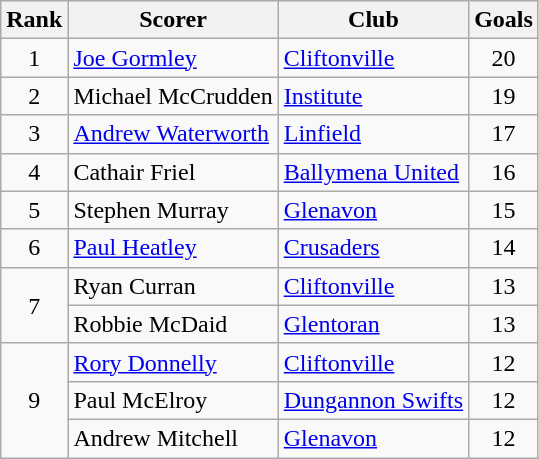<table class="wikitable" style="text-align:center">
<tr>
<th>Rank</th>
<th>Scorer</th>
<th>Club</th>
<th>Goals</th>
</tr>
<tr>
<td>1</td>
<td align="left"> <a href='#'>Joe Gormley</a></td>
<td align="left"><a href='#'>Cliftonville</a></td>
<td>20</td>
</tr>
<tr>
<td>2</td>
<td align="left"> Michael McCrudden</td>
<td align="left"><a href='#'>Institute</a></td>
<td>19</td>
</tr>
<tr>
<td>3</td>
<td align="left"> <a href='#'>Andrew Waterworth</a></td>
<td align="left"><a href='#'>Linfield</a></td>
<td>17</td>
</tr>
<tr>
<td>4</td>
<td align="left"> Cathair Friel</td>
<td align="left"><a href='#'>Ballymena United</a></td>
<td>16</td>
</tr>
<tr>
<td>5</td>
<td align="left"> Stephen Murray</td>
<td align="left"><a href='#'>Glenavon</a></td>
<td>15</td>
</tr>
<tr>
<td>6</td>
<td align="left"> <a href='#'>Paul Heatley</a></td>
<td align="left"><a href='#'>Crusaders</a></td>
<td>14</td>
</tr>
<tr>
<td rowspan="2">7</td>
<td align="left"> Ryan Curran</td>
<td align="left"><a href='#'>Cliftonville</a></td>
<td>13</td>
</tr>
<tr>
<td align="left"> Robbie McDaid</td>
<td align="left"><a href='#'>Glentoran</a></td>
<td>13</td>
</tr>
<tr>
<td rowspan="3">9</td>
<td align="left"> <a href='#'>Rory Donnelly</a></td>
<td align="left"><a href='#'>Cliftonville</a></td>
<td>12</td>
</tr>
<tr>
<td align="left"> Paul McElroy</td>
<td align="left"><a href='#'>Dungannon Swifts</a></td>
<td>12</td>
</tr>
<tr>
<td align="left"> Andrew Mitchell</td>
<td align="left"><a href='#'>Glenavon</a></td>
<td>12</td>
</tr>
</table>
